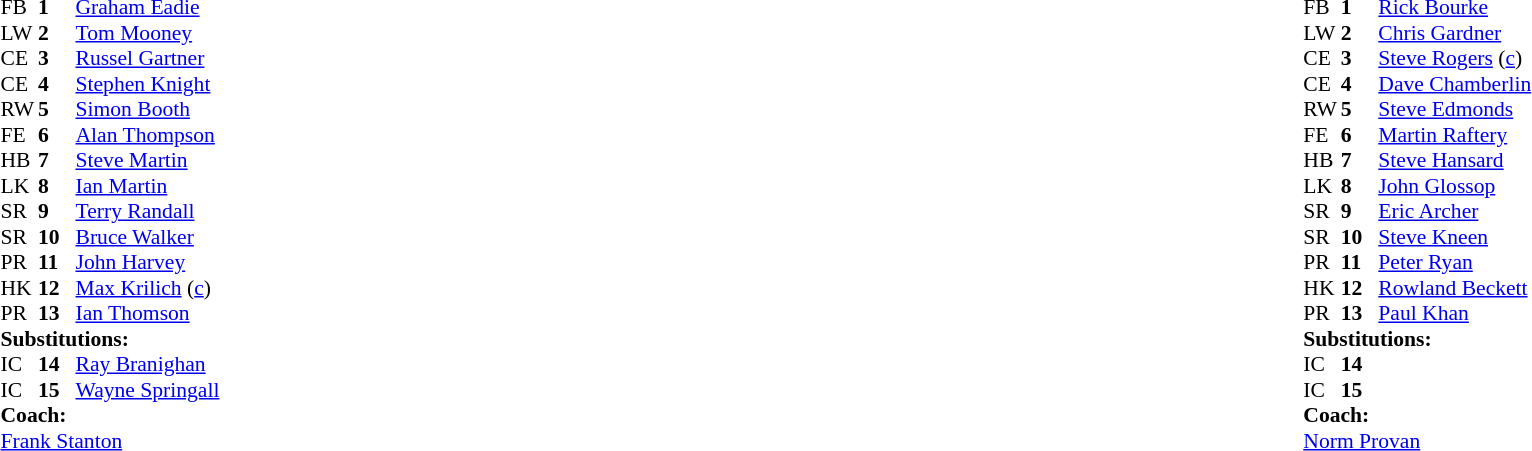<table width="100%">
<tr>
<td valign="top" width="50%"><br><table style="font-size: 90%" cellspacing="0" cellpadding="0">
<tr>
<th width="25"></th>
<th width="25"></th>
</tr>
<tr>
<td>FB</td>
<td><strong>1</strong></td>
<td><a href='#'>Graham Eadie</a></td>
</tr>
<tr>
<td>LW</td>
<td><strong>2</strong></td>
<td><a href='#'>Tom Mooney</a></td>
</tr>
<tr>
<td>CE</td>
<td><strong>3</strong></td>
<td><a href='#'>Russel Gartner</a></td>
</tr>
<tr>
<td>CE</td>
<td><strong>4</strong></td>
<td><a href='#'>Stephen Knight</a></td>
</tr>
<tr>
<td>RW</td>
<td><strong>5</strong></td>
<td><a href='#'>Simon Booth</a></td>
</tr>
<tr>
<td>FE</td>
<td><strong>6</strong></td>
<td><a href='#'>Alan Thompson</a></td>
</tr>
<tr>
<td>HB</td>
<td><strong>7</strong></td>
<td><a href='#'>Steve Martin</a></td>
</tr>
<tr>
<td>LK</td>
<td><strong>8</strong></td>
<td><a href='#'>Ian Martin</a></td>
</tr>
<tr>
<td>SR</td>
<td><strong>9</strong></td>
<td><a href='#'>Terry Randall</a></td>
</tr>
<tr>
<td>SR</td>
<td><strong>10</strong></td>
<td><a href='#'>Bruce Walker</a></td>
</tr>
<tr>
<td>PR</td>
<td><strong>11</strong></td>
<td><a href='#'>John Harvey</a></td>
</tr>
<tr>
<td>HK</td>
<td><strong>12</strong></td>
<td><a href='#'>Max Krilich</a> (<a href='#'>c</a>)</td>
</tr>
<tr>
<td>PR</td>
<td><strong>13</strong></td>
<td><a href='#'>Ian Thomson</a></td>
</tr>
<tr>
<td colspan=3><strong>Substitutions:</strong></td>
</tr>
<tr>
<td>IC</td>
<td><strong>14</strong></td>
<td><a href='#'>Ray Branighan</a></td>
</tr>
<tr>
<td>IC</td>
<td><strong>15</strong></td>
<td><a href='#'>Wayne Springall</a></td>
</tr>
<tr>
<td colspan=3><strong>Coach:</strong></td>
</tr>
<tr>
<td colspan="4"> <a href='#'>Frank Stanton</a></td>
</tr>
</table>
</td>
<td valign="top" width="50%"><br><table style="font-size: 90%" cellspacing="0" cellpadding="0" align="center">
<tr>
<th width="25"></th>
<th width="25"></th>
</tr>
<tr>
<td>FB</td>
<td><strong>1</strong></td>
<td><a href='#'>Rick Bourke</a></td>
</tr>
<tr>
<td>LW</td>
<td><strong>2</strong></td>
<td><a href='#'>Chris Gardner</a></td>
</tr>
<tr>
<td>CE</td>
<td><strong>3</strong></td>
<td><a href='#'>Steve Rogers</a> (<a href='#'>c</a>)</td>
</tr>
<tr>
<td>CE</td>
<td><strong>4</strong></td>
<td><a href='#'>Dave Chamberlin</a></td>
</tr>
<tr>
<td>RW</td>
<td><strong>5</strong></td>
<td><a href='#'>Steve Edmonds</a></td>
</tr>
<tr>
<td>FE</td>
<td><strong>6</strong></td>
<td><a href='#'>Martin Raftery</a></td>
</tr>
<tr>
<td>HB</td>
<td><strong>7</strong></td>
<td><a href='#'>Steve Hansard</a></td>
</tr>
<tr>
<td>LK</td>
<td><strong>8</strong></td>
<td><a href='#'>John Glossop</a></td>
</tr>
<tr>
<td>SR</td>
<td><strong>9</strong></td>
<td><a href='#'>Eric Archer</a></td>
</tr>
<tr>
<td>SR</td>
<td><strong>10</strong></td>
<td><a href='#'>Steve Kneen</a></td>
</tr>
<tr>
<td>PR</td>
<td><strong>11</strong></td>
<td><a href='#'>Peter Ryan</a></td>
</tr>
<tr>
<td>HK</td>
<td><strong>12</strong></td>
<td><a href='#'>Rowland Beckett</a></td>
</tr>
<tr>
<td>PR</td>
<td><strong>13</strong></td>
<td><a href='#'>Paul Khan</a></td>
</tr>
<tr>
<td colspan=3><strong>Substitutions:</strong></td>
</tr>
<tr>
<td>IC</td>
<td><strong>14</strong></td>
<td></td>
</tr>
<tr>
<td>IC</td>
<td><strong>15</strong></td>
<td></td>
</tr>
<tr>
<td colspan=3><strong>Coach:</strong></td>
</tr>
<tr>
<td colspan="4"> <a href='#'>Norm Provan</a></td>
</tr>
</table>
</td>
</tr>
</table>
